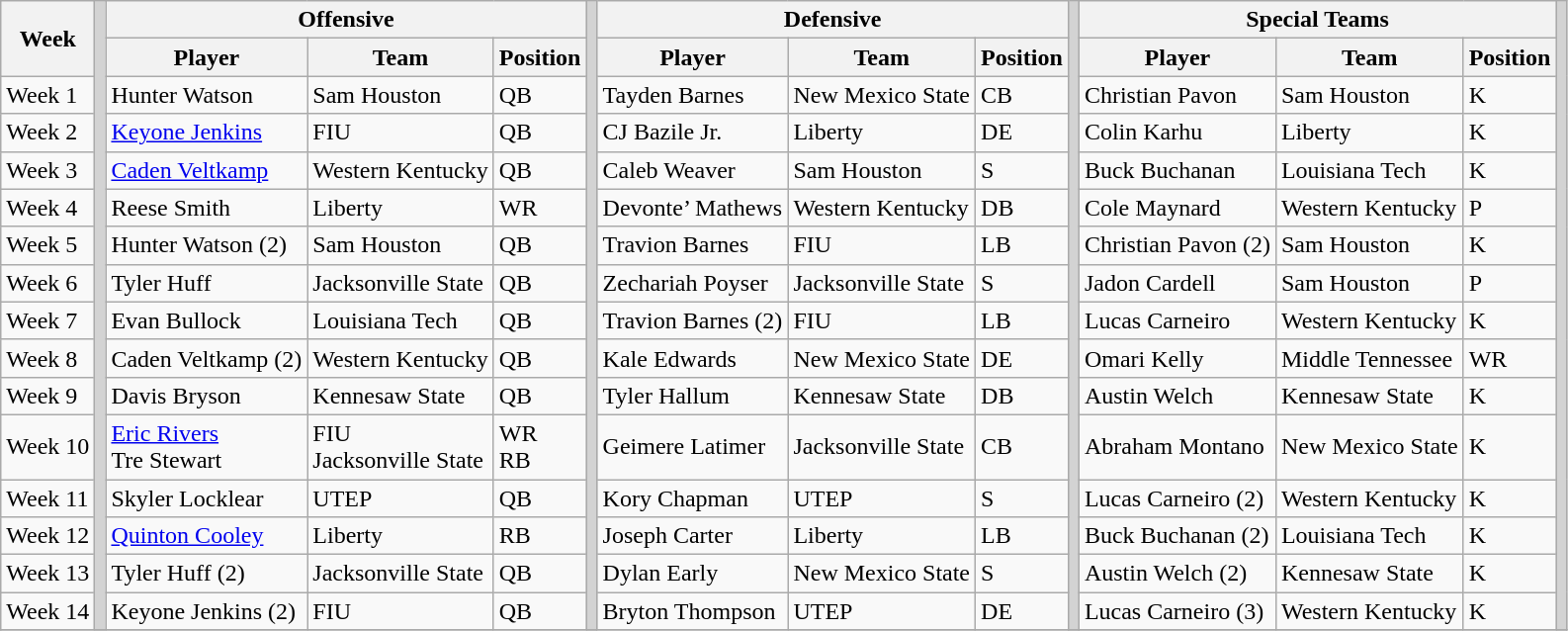<table class="wikitable" border="1">
<tr>
<th rowspan="2">Week</th>
<th rowSpan="16" style="background-color:lightgrey;"></th>
<th colspan="3">Offensive</th>
<th rowSpan="16" style="background-color:lightgrey;"></th>
<th colspan="3">Defensive</th>
<th rowSpan="16" style="background-color:lightgrey;"></th>
<th colspan="3">Special Teams</th>
<th rowSpan="16" style="background-color:lightgrey;"></th>
</tr>
<tr>
<th>Player</th>
<th>Team</th>
<th>Position</th>
<th>Player</th>
<th>Team</th>
<th>Position</th>
<th>Player</th>
<th>Team</th>
<th>Position</th>
</tr>
<tr>
<td>Week 1</td>
<td>Hunter Watson</td>
<td>Sam Houston</td>
<td>QB</td>
<td>Tayden Barnes</td>
<td>New Mexico State</td>
<td>CB</td>
<td>Christian Pavon</td>
<td>Sam Houston</td>
<td>K</td>
</tr>
<tr>
<td>Week 2</td>
<td><a href='#'>Keyone Jenkins</a></td>
<td>FIU</td>
<td>QB</td>
<td>CJ Bazile Jr.</td>
<td>Liberty</td>
<td>DE</td>
<td>Colin Karhu</td>
<td>Liberty</td>
<td>K</td>
</tr>
<tr>
<td>Week 3</td>
<td><a href='#'>Caden Veltkamp</a></td>
<td>Western Kentucky</td>
<td>QB</td>
<td>Caleb Weaver</td>
<td>Sam Houston</td>
<td>S</td>
<td>Buck Buchanan</td>
<td>Louisiana Tech</td>
<td>K</td>
</tr>
<tr>
<td>Week 4</td>
<td>Reese Smith</td>
<td>Liberty</td>
<td>WR</td>
<td>Devonte’ Mathews</td>
<td>Western Kentucky</td>
<td>DB</td>
<td>Cole Maynard</td>
<td>Western Kentucky</td>
<td>P</td>
</tr>
<tr>
<td>Week 5</td>
<td>Hunter Watson (2)</td>
<td>Sam Houston</td>
<td>QB</td>
<td>Travion Barnes</td>
<td>FIU</td>
<td>LB</td>
<td>Christian Pavon (2)</td>
<td>Sam Houston</td>
<td>K</td>
</tr>
<tr>
<td>Week 6</td>
<td>Tyler Huff</td>
<td>Jacksonville State</td>
<td>QB</td>
<td>Zechariah Poyser</td>
<td>Jacksonville State</td>
<td>S</td>
<td>Jadon Cardell</td>
<td>Sam Houston</td>
<td>P</td>
</tr>
<tr>
<td>Week 7</td>
<td>Evan Bullock</td>
<td>Louisiana Tech</td>
<td>QB</td>
<td>Travion Barnes (2)</td>
<td>FIU</td>
<td>LB</td>
<td>Lucas Carneiro</td>
<td>Western Kentucky</td>
<td>K</td>
</tr>
<tr>
<td>Week 8</td>
<td>Caden Veltkamp (2)</td>
<td>Western Kentucky</td>
<td>QB</td>
<td>Kale Edwards</td>
<td>New Mexico State</td>
<td>DE</td>
<td>Omari Kelly</td>
<td>Middle Tennessee</td>
<td>WR</td>
</tr>
<tr>
<td>Week 9</td>
<td>Davis Bryson</td>
<td>Kennesaw State</td>
<td>QB</td>
<td>Tyler Hallum</td>
<td>Kennesaw State</td>
<td>DB</td>
<td>Austin Welch</td>
<td>Kennesaw State</td>
<td>K</td>
</tr>
<tr>
<td>Week 10</td>
<td><a href='#'>Eric Rivers</a><br>Tre Stewart</td>
<td>FIU<br>Jacksonville State</td>
<td>WR<br>RB</td>
<td>Geimere Latimer</td>
<td>Jacksonville State</td>
<td>CB</td>
<td>Abraham Montano</td>
<td>New Mexico State</td>
<td>K</td>
</tr>
<tr>
<td>Week 11</td>
<td>Skyler Locklear</td>
<td>UTEP</td>
<td>QB</td>
<td>Kory Chapman</td>
<td>UTEP</td>
<td>S</td>
<td>Lucas Carneiro (2)</td>
<td>Western Kentucky</td>
<td>K</td>
</tr>
<tr>
<td>Week 12</td>
<td><a href='#'>Quinton Cooley</a></td>
<td>Liberty</td>
<td>RB</td>
<td>Joseph Carter</td>
<td>Liberty</td>
<td>LB</td>
<td>Buck Buchanan (2)</td>
<td>Louisiana Tech</td>
<td>K</td>
</tr>
<tr>
<td>Week 13</td>
<td>Tyler Huff (2)</td>
<td>Jacksonville State</td>
<td>QB</td>
<td>Dylan Early</td>
<td>New Mexico State</td>
<td>S</td>
<td>Austin Welch (2)</td>
<td>Kennesaw State</td>
<td>K</td>
</tr>
<tr>
<td>Week 14</td>
<td>Keyone Jenkins (2)</td>
<td>FIU</td>
<td>QB</td>
<td>Bryton Thompson</td>
<td>UTEP</td>
<td>DE</td>
<td>Lucas Carneiro (3)</td>
<td>Western Kentucky</td>
<td>K</td>
</tr>
<tr>
</tr>
</table>
